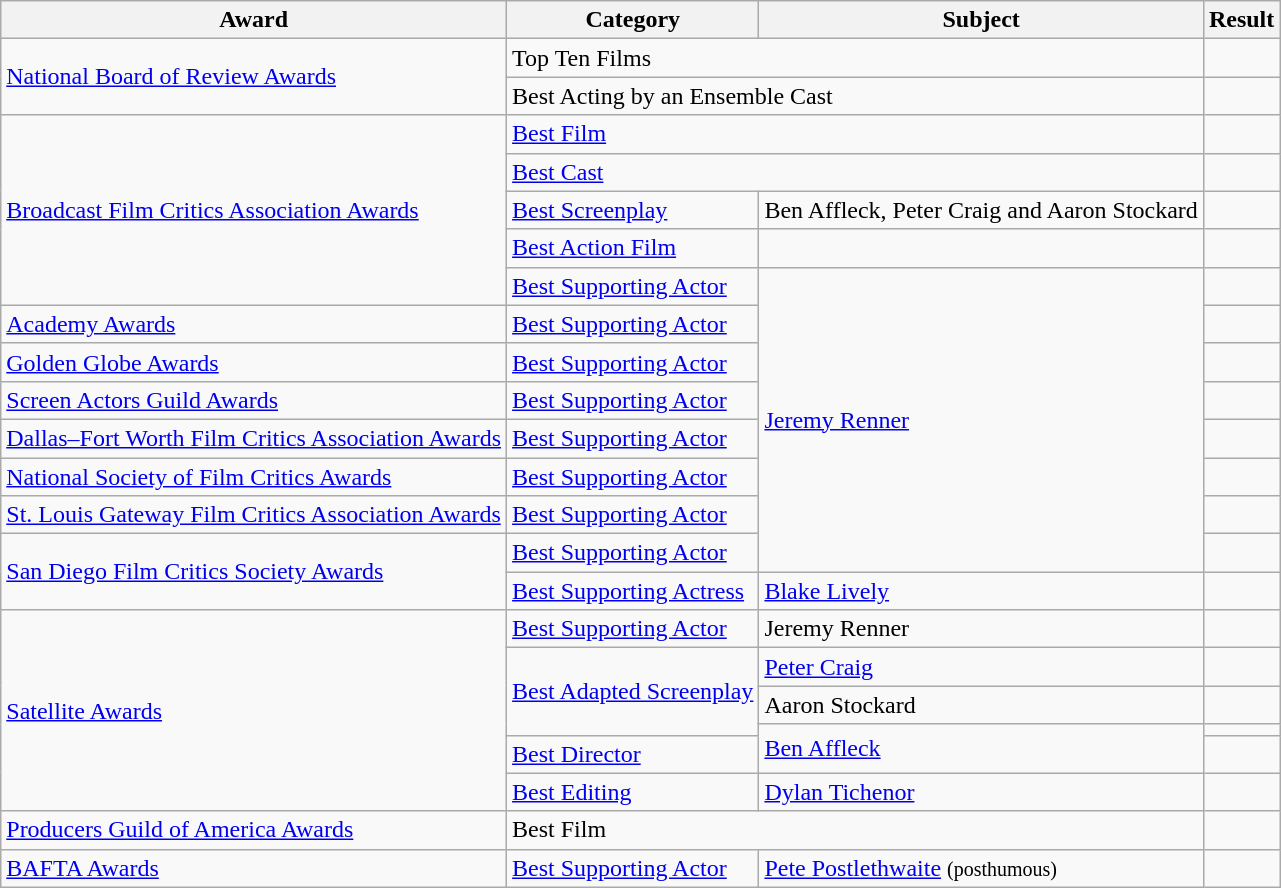<table class="wikitable">
<tr>
<th>Award</th>
<th>Category</th>
<th>Subject</th>
<th>Result</th>
</tr>
<tr>
<td rowspan=2><a href='#'>National Board of Review Awards</a></td>
<td colspan="2">Top Ten Films</td>
<td></td>
</tr>
<tr>
<td colspan="2">Best Acting by an Ensemble Cast</td>
<td></td>
</tr>
<tr>
<td rowspan=5><a href='#'>Broadcast Film Critics Association Awards</a></td>
<td colspan="2"><a href='#'>Best Film</a></td>
<td></td>
</tr>
<tr>
<td colspan="2"><a href='#'>Best Cast</a></td>
<td></td>
</tr>
<tr>
<td><a href='#'>Best Screenplay</a></td>
<td>Ben Affleck, Peter Craig and Aaron Stockard</td>
<td></td>
</tr>
<tr>
<td><a href='#'>Best Action Film</a></td>
<td></td>
<td></td>
</tr>
<tr>
<td><a href='#'>Best Supporting Actor</a></td>
<td rowspan=8><a href='#'>Jeremy Renner</a></td>
<td></td>
</tr>
<tr>
<td><a href='#'>Academy Awards</a></td>
<td><a href='#'>Best Supporting Actor</a></td>
<td></td>
</tr>
<tr>
<td><a href='#'>Golden Globe Awards</a></td>
<td><a href='#'>Best Supporting Actor</a></td>
<td></td>
</tr>
<tr>
<td><a href='#'>Screen Actors Guild Awards</a></td>
<td><a href='#'>Best Supporting Actor</a></td>
<td></td>
</tr>
<tr>
<td><a href='#'>Dallas–Fort Worth Film Critics Association Awards</a></td>
<td><a href='#'>Best Supporting Actor</a></td>
<td></td>
</tr>
<tr>
<td><a href='#'>National Society of Film Critics Awards</a></td>
<td><a href='#'>Best Supporting Actor</a></td>
<td></td>
</tr>
<tr>
<td><a href='#'>St. Louis Gateway Film Critics Association Awards</a></td>
<td><a href='#'>Best Supporting Actor</a></td>
<td></td>
</tr>
<tr>
<td rowspan=2><a href='#'>San Diego Film Critics Society Awards</a></td>
<td><a href='#'>Best Supporting Actor</a></td>
<td></td>
</tr>
<tr>
<td><a href='#'>Best Supporting Actress</a></td>
<td><a href='#'>Blake Lively</a></td>
<td></td>
</tr>
<tr>
<td rowspan=6><a href='#'>Satellite Awards</a></td>
<td><a href='#'>Best Supporting Actor</a></td>
<td>Jeremy Renner</td>
<td></td>
</tr>
<tr>
<td rowspan=3><a href='#'>Best Adapted Screenplay</a></td>
<td><a href='#'>Peter Craig</a></td>
<td></td>
</tr>
<tr>
<td>Aaron Stockard</td>
<td></td>
</tr>
<tr>
<td rowspan=2><a href='#'>Ben Affleck</a></td>
<td></td>
</tr>
<tr>
<td><a href='#'>Best Director</a></td>
<td></td>
</tr>
<tr>
<td><a href='#'>Best Editing</a></td>
<td><a href='#'>Dylan Tichenor</a></td>
<td></td>
</tr>
<tr>
<td><a href='#'>Producers Guild of America Awards</a></td>
<td colspan="2">Best Film</td>
<td></td>
</tr>
<tr>
<td><a href='#'>BAFTA Awards</a></td>
<td><a href='#'>Best Supporting Actor</a></td>
<td><a href='#'>Pete Postlethwaite</a> <small>(posthumous)</small></td>
<td></td>
</tr>
</table>
